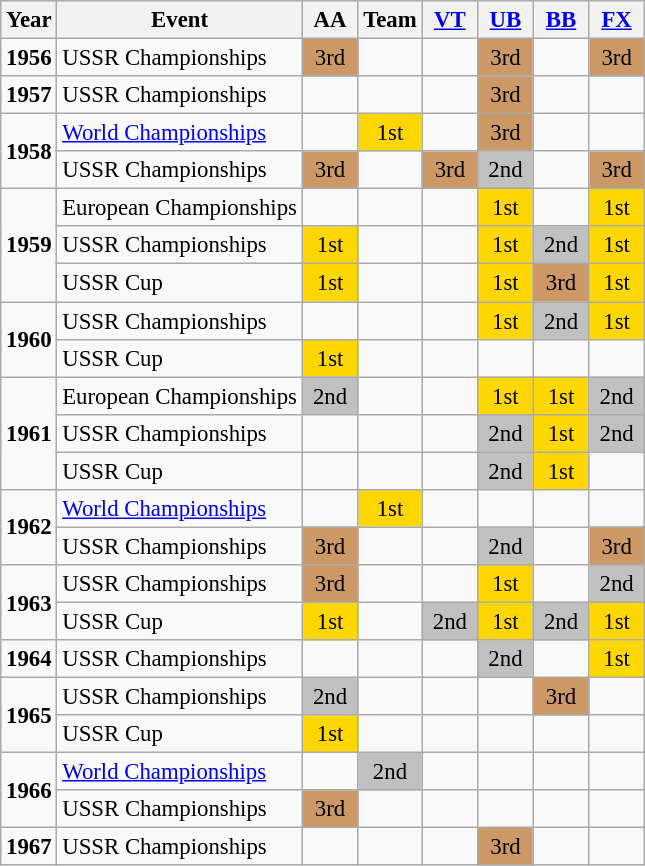<table class="wikitable" style="text-align:center; font-size: 95%;">
<tr>
<th>Year</th>
<th>Event</th>
<th width=30px>AA</th>
<th width=30px>Team</th>
<th width=30px><a href='#'>VT</a></th>
<th width=30px><a href='#'>UB</a></th>
<th width=30px><a href='#'>BB</a></th>
<th width=30px><a href='#'>FX</a></th>
</tr>
<tr>
<td rowspan="1"><strong>1956</strong></td>
<td align=left>USSR Championships</td>
<td bgcolor=CC9966>3rd</td>
<td></td>
<td></td>
<td bgcolor=CC9966>3rd</td>
<td></td>
<td bgcolor=CC9966>3rd</td>
</tr>
<tr>
<td rowspan="1"><strong>1957</strong></td>
<td align=left>USSR Championships</td>
<td></td>
<td></td>
<td></td>
<td bgcolor=CC9966>3rd</td>
<td></td>
<td></td>
</tr>
<tr>
<td rowspan="2"><strong>1958</strong></td>
<td align=left><a href='#'>World Championships</a></td>
<td></td>
<td bgcolor=gold>1st</td>
<td></td>
<td bgcolor=CC9966>3rd</td>
<td></td>
<td></td>
</tr>
<tr>
<td align=left>USSR Championships</td>
<td bgcolor=CC9966>3rd</td>
<td></td>
<td bgcolor=CC9966>3rd</td>
<td bgcolor=silver>2nd</td>
<td></td>
<td bgcolor=CC9966>3rd</td>
</tr>
<tr>
<td rowspan="3"><strong>1959</strong></td>
<td align=left>European Championships</td>
<td></td>
<td></td>
<td></td>
<td bgcolor=gold>1st</td>
<td></td>
<td bgcolor=gold>1st</td>
</tr>
<tr>
<td align=left>USSR Championships</td>
<td bgcolor=gold>1st</td>
<td></td>
<td></td>
<td bgcolor=gold>1st</td>
<td bgcolor=silver>2nd</td>
<td bgcolor=gold>1st</td>
</tr>
<tr>
<td align=left>USSR Cup</td>
<td bgcolor=gold>1st</td>
<td></td>
<td></td>
<td bgcolor=gold>1st</td>
<td bgcolor=CC9966>3rd</td>
<td bgcolor=gold>1st</td>
</tr>
<tr>
<td rowspan="2"><strong>1960</strong></td>
<td align=left>USSR Championships</td>
<td></td>
<td></td>
<td></td>
<td bgcolor=gold>1st</td>
<td bgcolor=silver>2nd</td>
<td bgcolor=gold>1st</td>
</tr>
<tr>
<td align=left>USSR Cup</td>
<td bgcolor=gold>1st</td>
<td></td>
<td></td>
<td></td>
<td></td>
<td></td>
</tr>
<tr>
<td rowspan="3"><strong>1961</strong></td>
<td align=left>European Championships</td>
<td bgcolor=silver>2nd</td>
<td></td>
<td></td>
<td bgcolor=gold>1st</td>
<td bgcolor=gold>1st</td>
<td bgcolor=silver>2nd</td>
</tr>
<tr>
<td align=left>USSR Championships</td>
<td></td>
<td></td>
<td></td>
<td bgcolor=silver>2nd</td>
<td bgcolor=gold>1st</td>
<td bgcolor=silver>2nd</td>
</tr>
<tr>
<td align=left>USSR Cup</td>
<td></td>
<td></td>
<td></td>
<td bgcolor=silver>2nd</td>
<td bgcolor=gold>1st</td>
<td></td>
</tr>
<tr>
<td rowspan="2"><strong>1962</strong></td>
<td align=left><a href='#'>World Championships</a></td>
<td></td>
<td bgcolor=gold>1st</td>
<td></td>
<td></td>
<td></td>
<td></td>
</tr>
<tr>
<td align=left>USSR Championships</td>
<td bgcolor=CC9966>3rd</td>
<td></td>
<td></td>
<td bgcolor=silver>2nd</td>
<td></td>
<td bgcolor=CC9966>3rd</td>
</tr>
<tr>
<td rowspan="2"><strong>1963</strong></td>
<td align=left>USSR Championships</td>
<td bgcolor=CC9966>3rd</td>
<td></td>
<td></td>
<td bgcolor=gold>1st</td>
<td></td>
<td bgcolor=silver>2nd</td>
</tr>
<tr>
<td align=left>USSR Cup</td>
<td bgcolor=gold>1st</td>
<td></td>
<td bgcolor=silver>2nd</td>
<td bgcolor=gold>1st</td>
<td bgcolor=silver>2nd</td>
<td bgcolor=gold>1st</td>
</tr>
<tr>
<td rowspan="1"><strong>1964</strong></td>
<td align=left>USSR Championships</td>
<td></td>
<td></td>
<td></td>
<td bgcolor=silver>2nd</td>
<td></td>
<td bgcolor=gold>1st</td>
</tr>
<tr>
<td rowspan="2"><strong>1965</strong></td>
<td align=left>USSR Championships</td>
<td bgcolor=silver>2nd</td>
<td></td>
<td></td>
<td></td>
<td bgcolor=CC9966>3rd</td>
<td></td>
</tr>
<tr>
<td align=left>USSR Cup</td>
<td bgcolor=gold>1st</td>
<td></td>
<td></td>
<td></td>
<td></td>
<td></td>
</tr>
<tr>
<td rowspan="2"><strong>1966</strong></td>
<td align=left><a href='#'>World Championships</a></td>
<td></td>
<td bgcolor=silver>2nd</td>
<td></td>
<td></td>
<td></td>
<td></td>
</tr>
<tr>
<td align=left>USSR Championships</td>
<td bgcolor=CC9966>3rd</td>
<td></td>
<td></td>
<td></td>
<td></td>
<td></td>
</tr>
<tr>
<td rowspan="1"><strong>1967</strong></td>
<td align=left>USSR Championships</td>
<td></td>
<td></td>
<td></td>
<td bgcolor=CC9966>3rd</td>
<td></td>
<td></td>
</tr>
</table>
